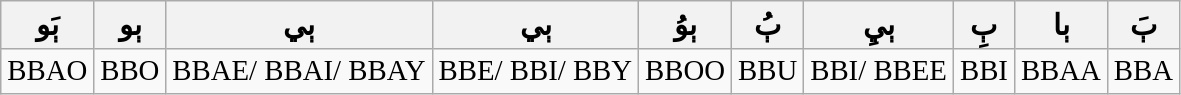<table class="wikitable" style="font-size:120%;">
<tr>
<th>ٻَو</th>
<th>ٻو</th>
<th>ٻي</th>
<th>ٻي</th>
<th>ٻوُ</th>
<th>ٻُ</th>
<th>ٻيِ</th>
<th>ٻِ</th>
<th>ٻا</th>
<th>ٻَ</th>
</tr>
<tr>
<td>BBAO</td>
<td>BBO</td>
<td>BBAE/ BBAI/ BBAY</td>
<td>BBE/ BBI/ BBY</td>
<td>BBOO</td>
<td>BBU</td>
<td>BBI/ BBEE</td>
<td>BBI</td>
<td>BBAA</td>
<td>BBA</td>
</tr>
</table>
